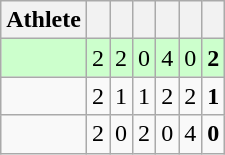<table class=wikitable style="text-align:center">
<tr>
<th>Athlete</th>
<th></th>
<th></th>
<th></th>
<th></th>
<th></th>
<th></th>
</tr>
<tr bgcolor=ccffcc>
<td style="text-align:left"></td>
<td>2</td>
<td>2</td>
<td>0</td>
<td>4</td>
<td>0</td>
<td><strong>2</strong></td>
</tr>
<tr>
<td style="text-align:left"></td>
<td>2</td>
<td>1</td>
<td>1</td>
<td>2</td>
<td>2</td>
<td><strong>1</strong></td>
</tr>
<tr>
<td style="text-align:left"></td>
<td>2</td>
<td>0</td>
<td>2</td>
<td>0</td>
<td>4</td>
<td><strong>0</strong></td>
</tr>
</table>
